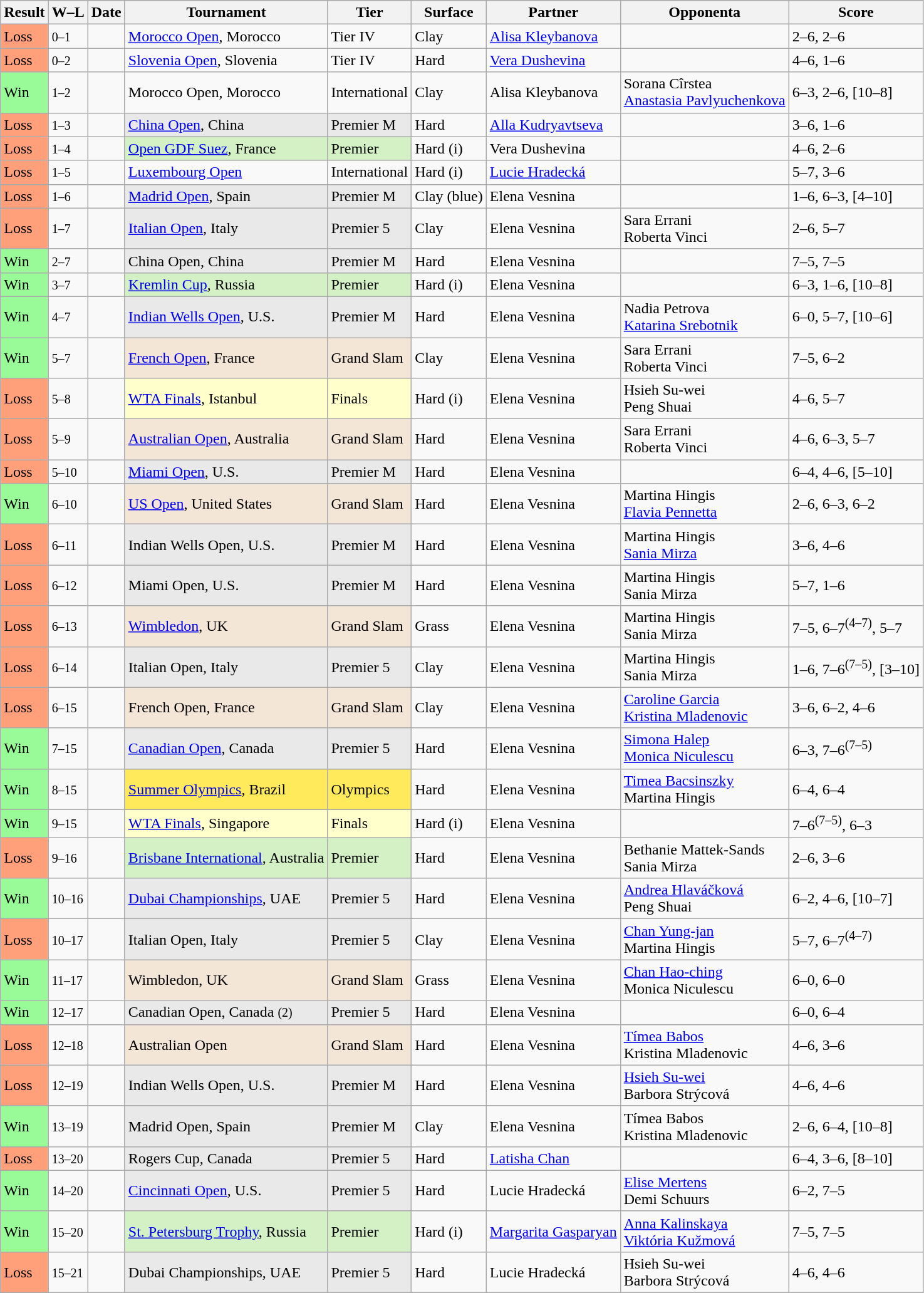<table class="sortable wikitable nowrap">
<tr>
<th>Result</th>
<th class=unsortable>W–L</th>
<th>Date</th>
<th>Tournament</th>
<th>Tier</th>
<th>Surface</th>
<th>Partner</th>
<th>Opponenta</th>
<th class=unsortable>Score</th>
</tr>
<tr>
<td bgcolor=ffa07a>Loss</td>
<td><small>0–1</small></td>
<td><a href='#'></a></td>
<td><a href='#'>Morocco Open</a>, Morocco</td>
<td>Tier IV</td>
<td>Clay</td>
<td> <a href='#'>Alisa Kleybanova</a></td>
<td></td>
<td>2–6, 2–6</td>
</tr>
<tr>
<td bgcolor=ffa07a>Loss</td>
<td><small>0–2</small></td>
<td><a href='#'></a></td>
<td><a href='#'>Slovenia Open</a>, Slovenia</td>
<td>Tier IV</td>
<td>Hard</td>
<td> <a href='#'>Vera Dushevina</a></td>
<td></td>
<td>4–6, 1–6</td>
</tr>
<tr>
<td bgcolor=98fb98>Win</td>
<td><small>1–2</small></td>
<td><a href='#'></a></td>
<td>Morocco Open, Morocco</td>
<td>International</td>
<td>Clay</td>
<td> Alisa Kleybanova</td>
<td> Sorana Cîrstea<br> <a href='#'>Anastasia Pavlyuchenkova</a></td>
<td>6–3, 2–6, [10–8]</td>
</tr>
<tr>
<td bgcolor=ffa07a>Loss</td>
<td><small>1–3</small></td>
<td><a href='#'></a></td>
<td bgcolor=e9e9e9><a href='#'>China Open</a>, China</td>
<td bgcolor=e9e9e9>Premier M</td>
<td>Hard</td>
<td> <a href='#'>Alla Kudryavtseva</a></td>
<td></td>
<td>3–6, 1–6</td>
</tr>
<tr>
<td bgcolor=ffa07a>Loss</td>
<td><small>1–4</small></td>
<td><a href='#'></a></td>
<td bgcolor=d4f1c5><a href='#'>Open GDF Suez</a>, France</td>
<td bgcolor=d4f1c5>Premier</td>
<td>Hard (i)</td>
<td> Vera Dushevina</td>
<td></td>
<td>4–6, 2–6</td>
</tr>
<tr>
<td bgcolor=ffa07a>Loss</td>
<td><small>1–5</small></td>
<td><a href='#'></a></td>
<td><a href='#'>Luxembourg Open</a></td>
<td>International</td>
<td>Hard (i)</td>
<td> <a href='#'>Lucie Hradecká</a></td>
<td></td>
<td>5–7, 3–6</td>
</tr>
<tr>
<td bgcolor=FFA07A>Loss</td>
<td><small>1–6</small></td>
<td><a href='#'></a></td>
<td bgcolor=e9e9e9><a href='#'>Madrid Open</a>, Spain</td>
<td bgcolor=e9e9e9>Premier M</td>
<td>Clay (blue)</td>
<td> Elena Vesnina</td>
<td></td>
<td>1–6, 6–3, [4–10]</td>
</tr>
<tr>
<td bgcolor=FFA07A>Loss</td>
<td><small>1–7</small></td>
<td><a href='#'></a></td>
<td bgcolor=e9e9e9><a href='#'>Italian Open</a>, Italy</td>
<td bgcolor=e9e9e9>Premier 5</td>
<td>Clay</td>
<td> Elena Vesnina</td>
<td> Sara Errani<br> Roberta Vinci</td>
<td>2–6, 5–7</td>
</tr>
<tr>
<td bgcolor=98fb98>Win</td>
<td><small>2–7</small></td>
<td><a href='#'></a></td>
<td bgcolor=e9e9e9>China Open, China</td>
<td bgcolor=e9e9e9>Premier M</td>
<td>Hard</td>
<td> Elena Vesnina</td>
<td></td>
<td>7–5, 7–5</td>
</tr>
<tr>
<td bgcolor=98fb98>Win</td>
<td><small>3–7</small></td>
<td><a href='#'></a></td>
<td bgcolor=d4f1c5><a href='#'>Kremlin Cup</a>, Russia</td>
<td bgcolor=d4f1c5>Premier</td>
<td>Hard (i)</td>
<td> Elena Vesnina</td>
<td></td>
<td>6–3, 1–6, [10–8]</td>
</tr>
<tr>
<td bgcolor=98fb98>Win</td>
<td><small>4–7</small></td>
<td><a href='#'></a></td>
<td bgcolor=e9e9e9><a href='#'>Indian Wells Open</a>, U.S.</td>
<td bgcolor=e9e9e9>Premier M</td>
<td>Hard</td>
<td> Elena Vesnina</td>
<td> Nadia Petrova<br> <a href='#'>Katarina Srebotnik</a></td>
<td>6–0, 5–7, [10–6]</td>
</tr>
<tr>
<td bgcolor=98fb98>Win</td>
<td><small>5–7</small></td>
<td><a href='#'></a></td>
<td bgcolor=f3e6d7><a href='#'>French Open</a>, France</td>
<td bgcolor=f3e6d7>Grand Slam</td>
<td>Clay</td>
<td> Elena Vesnina</td>
<td> Sara Errani<br> Roberta Vinci</td>
<td>7–5, 6–2</td>
</tr>
<tr>
<td bgcolor=ffa07a>Loss</td>
<td><small>5–8</small></td>
<td><a href='#'></a></td>
<td bgcolor=#ffffcc><a href='#'>WTA Finals</a>, Istanbul</td>
<td bgcolor=#ffffcc>Finals</td>
<td>Hard (i)</td>
<td> Elena Vesnina</td>
<td> Hsieh Su-wei<br> Peng Shuai</td>
<td>4–6, 5–7</td>
</tr>
<tr>
<td bgcolor=ffa07a>Loss</td>
<td><small>5–9</small></td>
<td><a href='#'></a></td>
<td bgcolor=f3e6d7><a href='#'>Australian Open</a>, Australia</td>
<td bgcolor=f3e6d7>Grand Slam</td>
<td>Hard</td>
<td> Elena Vesnina</td>
<td> Sara Errani<br> Roberta Vinci</td>
<td>4–6, 6–3, 5–7</td>
</tr>
<tr>
<td bgcolor=ffa07a>Loss</td>
<td><small>5–10</small></td>
<td><a href='#'></a></td>
<td bgcolor=e9e9e9><a href='#'>Miami Open</a>, U.S.</td>
<td bgcolor=e9e9e9>Premier M</td>
<td>Hard</td>
<td> Elena Vesnina</td>
<td></td>
<td>6–4, 4–6, [5–10]</td>
</tr>
<tr>
<td bgcolor=98fb98>Win</td>
<td><small>6–10</small></td>
<td><a href='#'></a></td>
<td bgcolor=f3e6d7><a href='#'>US Open</a>, United States</td>
<td bgcolor=f3e6d7>Grand Slam</td>
<td>Hard</td>
<td> Elena Vesnina</td>
<td> Martina Hingis<br> <a href='#'>Flavia Pennetta</a></td>
<td>2–6, 6–3, 6–2</td>
</tr>
<tr>
<td bgcolor=ffa07a>Loss</td>
<td><small>6–11</small></td>
<td><a href='#'></a></td>
<td bgcolor=e9e9e9>Indian Wells Open, U.S.</td>
<td bgcolor=e9e9e9>Premier M</td>
<td>Hard</td>
<td> Elena Vesnina</td>
<td> Martina Hingis<br> <a href='#'>Sania Mirza</a></td>
<td>3–6, 4–6</td>
</tr>
<tr>
<td bgcolor=ffa07a>Loss</td>
<td><small>6–12</small></td>
<td><a href='#'></a></td>
<td bgcolor=e9e9e9>Miami Open, U.S.</td>
<td bgcolor=e9e9e9>Premier M</td>
<td>Hard</td>
<td> Elena Vesnina</td>
<td> Martina Hingis<br> Sania Mirza</td>
<td>5–7, 1–6</td>
</tr>
<tr>
<td bgcolor=ffa07a>Loss</td>
<td><small>6–13</small></td>
<td><a href='#'></a></td>
<td bgcolor=f3e6d7><a href='#'>Wimbledon</a>, UK</td>
<td bgcolor=f3e6d7>Grand Slam</td>
<td>Grass</td>
<td> Elena Vesnina</td>
<td> Martina Hingis<br> Sania Mirza</td>
<td>7–5, 6–7<sup>(4–7)</sup>, 5–7</td>
</tr>
<tr>
<td bgcolor=ffa07a>Loss</td>
<td><small>6–14</small></td>
<td><a href='#'></a></td>
<td bgcolor=e9e9e9>Italian Open, Italy</td>
<td bgcolor=e9e9e9>Premier 5</td>
<td>Clay</td>
<td> Elena Vesnina</td>
<td> Martina Hingis<br> Sania Mirza</td>
<td>1–6, 7–6<sup>(7–5)</sup>, [3–10]</td>
</tr>
<tr>
<td bgcolor=ffa07a>Loss</td>
<td><small>6–15</small></td>
<td><a href='#'></a></td>
<td bgcolor=f3e6d7>French Open, France</td>
<td bgcolor=f3e6d7>Grand Slam</td>
<td>Clay</td>
<td> Elena Vesnina</td>
<td> <a href='#'>Caroline Garcia</a> <br>  <a href='#'>Kristina Mladenovic</a></td>
<td>3–6, 6–2, 4–6</td>
</tr>
<tr>
<td bgcolor=98fb98>Win</td>
<td><small>7–15</small></td>
<td><a href='#'></a></td>
<td bgcolor=e9e9e9><a href='#'>Canadian Open</a>, Canada</td>
<td bgcolor=e9e9e9>Premier 5</td>
<td>Hard</td>
<td> Elena Vesnina</td>
<td> <a href='#'>Simona Halep</a> <br>  <a href='#'>Monica Niculescu</a></td>
<td>6–3, 7–6<sup>(7–5)</sup></td>
</tr>
<tr>
<td bgcolor=98fb98>Win</td>
<td><small>8–15</small></td>
<td><a href='#'></a></td>
<td bgcolor=FFEA5C><a href='#'>Summer Olympics</a>, Brazil</td>
<td bgcolor=FFEA5C>Olympics</td>
<td>Hard</td>
<td> Elena Vesnina</td>
<td> <a href='#'>Timea Bacsinszky</a><br> Martina Hingis</td>
<td>6–4, 6–4</td>
</tr>
<tr>
<td bgcolor=98fb98>Win</td>
<td><small>9–15</small></td>
<td><a href='#'></a></td>
<td bgcolor=FFFFCC><a href='#'>WTA Finals</a>, Singapore</td>
<td bgcolor=FFFFCC>Finals</td>
<td>Hard (i)</td>
<td> Elena Vesnina</td>
<td></td>
<td>7–6<sup>(7–5)</sup>, 6–3</td>
</tr>
<tr>
<td bgcolor=FFA07A>Loss</td>
<td><small>9–16</small></td>
<td><a href='#'></a></td>
<td bgcolor=d4f1c5><a href='#'>Brisbane International</a>, Australia</td>
<td bgcolor=d4f1c5>Premier</td>
<td>Hard</td>
<td> Elena Vesnina</td>
<td> Bethanie Mattek-Sands<br> Sania Mirza</td>
<td>2–6, 3–6</td>
</tr>
<tr>
<td bgcolor=98fb98>Win</td>
<td><small>10–16</small></td>
<td><a href='#'></a></td>
<td bgcolor=e9e9e9><a href='#'>Dubai Championships</a>, UAE</td>
<td bgcolor=e9e9e9>Premier 5</td>
<td>Hard</td>
<td> Elena Vesnina</td>
<td> <a href='#'>Andrea Hlaváčková</a><br>  Peng Shuai</td>
<td>6–2, 4–6, [10–7]</td>
</tr>
<tr>
<td bgcolor=FFA07A>Loss</td>
<td><small>10–17</small></td>
<td><a href='#'></a></td>
<td bgcolor=e9e9e9>Italian Open, Italy</td>
<td bgcolor=e9e9e9>Premier 5</td>
<td>Clay</td>
<td> Elena Vesnina</td>
<td> <a href='#'>Chan Yung-jan</a> <br>  Martina Hingis</td>
<td>5–7, 6–7<sup>(4–7)</sup></td>
</tr>
<tr>
<td bgcolor=98fb98>Win</td>
<td><small>11–17</small></td>
<td><a href='#'></a></td>
<td bgcolor=f3e6d7>Wimbledon, UK</td>
<td bgcolor=f3e6d7>Grand Slam</td>
<td>Grass</td>
<td> Elena Vesnina</td>
<td> <a href='#'>Chan Hao-ching</a><br> Monica Niculescu</td>
<td>6–0, 6–0</td>
</tr>
<tr>
<td bgcolor=98fb98>Win</td>
<td><small>12–17</small></td>
<td><a href='#'></a></td>
<td bgcolor=e9e9e9>Canadian Open, Canada <small>(2)</small></td>
<td bgcolor=e9e9e9>Premier 5</td>
<td>Hard</td>
<td> Elena Vesnina</td>
<td></td>
<td>6–0, 6–4</td>
</tr>
<tr>
<td bgcolor=FFA07A>Loss</td>
<td><small>12–18</small></td>
<td><a href='#'></a></td>
<td bgcolor=f3e6d7>Australian Open</td>
<td bgcolor=f3e6d7>Grand Slam</td>
<td>Hard</td>
<td> Elena Vesnina</td>
<td> <a href='#'>Tímea Babos</a><br> Kristina Mladenovic</td>
<td>4–6, 3–6</td>
</tr>
<tr>
<td bgcolor=FFA07A>Loss</td>
<td><small>12–19</small></td>
<td><a href='#'></a></td>
<td bgcolor=e9e9e9>Indian Wells Open, U.S.</td>
<td bgcolor=e9e9e9>Premier M</td>
<td>Hard</td>
<td> Elena Vesnina</td>
<td> <a href='#'>Hsieh Su-wei</a><br> Barbora Strýcová</td>
<td>4–6, 4–6</td>
</tr>
<tr>
<td bgcolor=98fb98>Win</td>
<td><small>13–19</small></td>
<td><a href='#'></a></td>
<td bgcolor=e9e9e9>Madrid Open, Spain</td>
<td bgcolor=e9e9e9>Premier M</td>
<td>Clay</td>
<td> Elena Vesnina</td>
<td> Tímea Babos<br> Kristina Mladenovic</td>
<td>2–6, 6–4, [10–8]</td>
</tr>
<tr>
<td bgcolor=FFA07A>Loss</td>
<td><small>13–20</small></td>
<td><a href='#'></a></td>
<td bgcolor=e9e9e9>Rogers Cup, Canada</td>
<td bgcolor=e9e9e9>Premier 5</td>
<td>Hard</td>
<td> <a href='#'>Latisha Chan</a></td>
<td></td>
<td>6–4, 3–6, [8–10]</td>
</tr>
<tr>
<td bgcolor=98FB98>Win</td>
<td><small>14–20</small></td>
<td><a href='#'></a></td>
<td bgcolor=e9e9e9><a href='#'>Cincinnati Open</a>, U.S.</td>
<td bgcolor=e9e9e9>Premier 5</td>
<td>Hard</td>
<td> Lucie Hradecká</td>
<td> <a href='#'>Elise Mertens</a><br> Demi Schuurs</td>
<td>6–2, 7–5</td>
</tr>
<tr>
<td bgcolor=98FB98>Win</td>
<td><small>15–20</small></td>
<td><a href='#'></a></td>
<td bgcolor=d4f1c5><a href='#'>St. Petersburg Trophy</a>, Russia</td>
<td bgcolor=d4f1c5>Premier</td>
<td>Hard (i)</td>
<td> <a href='#'>Margarita Gasparyan</a></td>
<td> <a href='#'>Anna Kalinskaya</a> <br>  <a href='#'>Viktória Kužmová</a></td>
<td>7–5, 7–5</td>
</tr>
<tr>
<td bgcolor=FFA07A>Loss</td>
<td><small>15–21</small></td>
<td><a href='#'></a></td>
<td bgcolor=e9e9e9>Dubai Championships, UAE</td>
<td bgcolor=e9e9e9>Premier 5</td>
<td>Hard</td>
<td> Lucie Hradecká</td>
<td> Hsieh Su-wei<br>  Barbora Strýcová</td>
<td>4–6, 4–6</td>
</tr>
</table>
